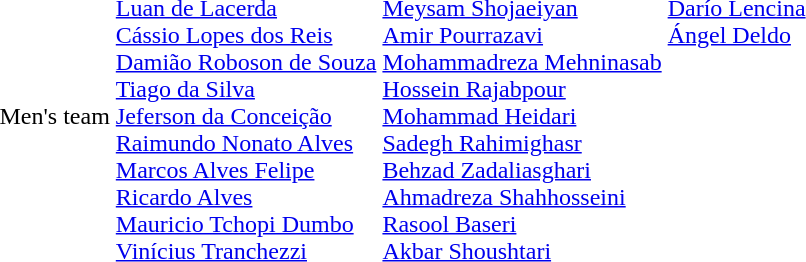<table>
<tr>
<td>Men's team</td>
<td valign="top"> <br><a href='#'>Luan de Lacerda</a> <br><a href='#'>Cássio Lopes dos Reis</a><br><a href='#'>Damião Roboson de Souza</a> <br><a href='#'>Tiago da Silva</a> <br><a href='#'>Jeferson da Conceição</a> <br><a href='#'>Raimundo Nonato Alves</a> <br><a href='#'>Marcos Alves Felipe</a> <br><a href='#'>Ricardo Alves</a> <br> <a href='#'>Mauricio Tchopi Dumbo</a> <br><a href='#'>Vinícius Tranchezzi</a></td>
<td valign="top"> <br><a href='#'>Meysam Shojaeiyan</a> <br><a href='#'>Amir Pourrazavi</a> <br><a href='#'>Mohammadreza Mehninasab</a> <br><a href='#'>Hossein Rajabpour</a> <br><a href='#'>Mohammad Heidari</a> <br><a href='#'>Sadegh Rahimighasr</a> <br><a href='#'>Behzad Zadaliasghari</a> <br><a href='#'>Ahmadreza Shahhosseini</a> <br><a href='#'>Rasool Baseri</a> <br><a href='#'>Akbar Shoushtari</a></td>
<td valign="top"> <br><a href='#'>Darío Lencina</a> <br><a href='#'>Ángel Deldo</a> <br> <br> <br> <br> <br> <br> <br> <br></td>
</tr>
</table>
